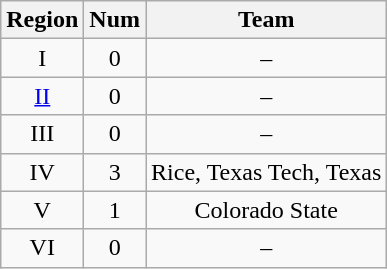<table class="wikitable sortable" style="text-align:center">
<tr>
<th>Region</th>
<th>Num</th>
<th>Team</th>
</tr>
<tr>
<td>I</td>
<td>0</td>
<td>–</td>
</tr>
<tr>
<td><a href='#'>II</a></td>
<td>0</td>
<td>–</td>
</tr>
<tr>
<td>III</td>
<td>0</td>
<td>–</td>
</tr>
<tr>
<td>IV</td>
<td>3</td>
<td>Rice, Texas Tech, Texas</td>
</tr>
<tr>
<td>V</td>
<td>1</td>
<td>Colorado State</td>
</tr>
<tr>
<td>VI</td>
<td>0</td>
<td>–</td>
</tr>
</table>
